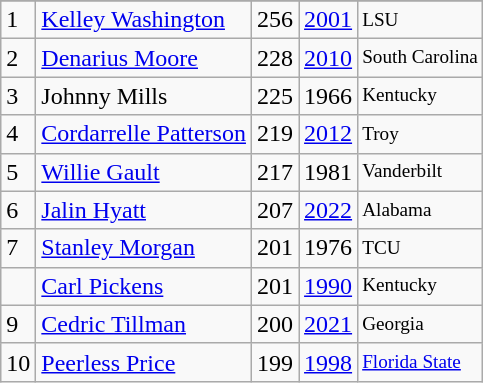<table class="wikitable">
<tr>
</tr>
<tr>
<td>1</td>
<td><a href='#'>Kelley Washington</a></td>
<td>256</td>
<td><a href='#'>2001</a></td>
<td style="font-size:80%;">LSU</td>
</tr>
<tr>
<td>2</td>
<td><a href='#'>Denarius Moore</a></td>
<td>228</td>
<td><a href='#'>2010</a></td>
<td style="font-size:80%;">South Carolina</td>
</tr>
<tr>
<td>3</td>
<td>Johnny Mills</td>
<td>225</td>
<td>1966</td>
<td style="font-size:80%;">Kentucky</td>
</tr>
<tr>
<td>4</td>
<td><a href='#'>Cordarrelle Patterson</a></td>
<td>219</td>
<td><a href='#'>2012</a></td>
<td style="font-size:80%;">Troy</td>
</tr>
<tr>
<td>5</td>
<td><a href='#'>Willie Gault</a></td>
<td>217</td>
<td>1981</td>
<td style="font-size:80%;">Vanderbilt</td>
</tr>
<tr>
<td>6</td>
<td><a href='#'>Jalin Hyatt</a></td>
<td>207</td>
<td><a href='#'>2022</a></td>
<td style="font-size:80%;">Alabama</td>
</tr>
<tr>
<td>7</td>
<td><a href='#'>Stanley Morgan</a></td>
<td>201</td>
<td>1976</td>
<td style="font-size:80%;">TCU</td>
</tr>
<tr>
<td></td>
<td><a href='#'>Carl Pickens</a></td>
<td>201</td>
<td><a href='#'>1990</a></td>
<td style="font-size:80%;">Kentucky</td>
</tr>
<tr>
<td>9</td>
<td><a href='#'>Cedric Tillman</a></td>
<td>200</td>
<td><a href='#'>2021</a></td>
<td style="font-size:80%;">Georgia</td>
</tr>
<tr>
<td>10</td>
<td><a href='#'>Peerless Price</a></td>
<td>199</td>
<td><a href='#'>1998</a></td>
<td style="font-size:80%;"><a href='#'>Florida State</a></td>
</tr>
</table>
